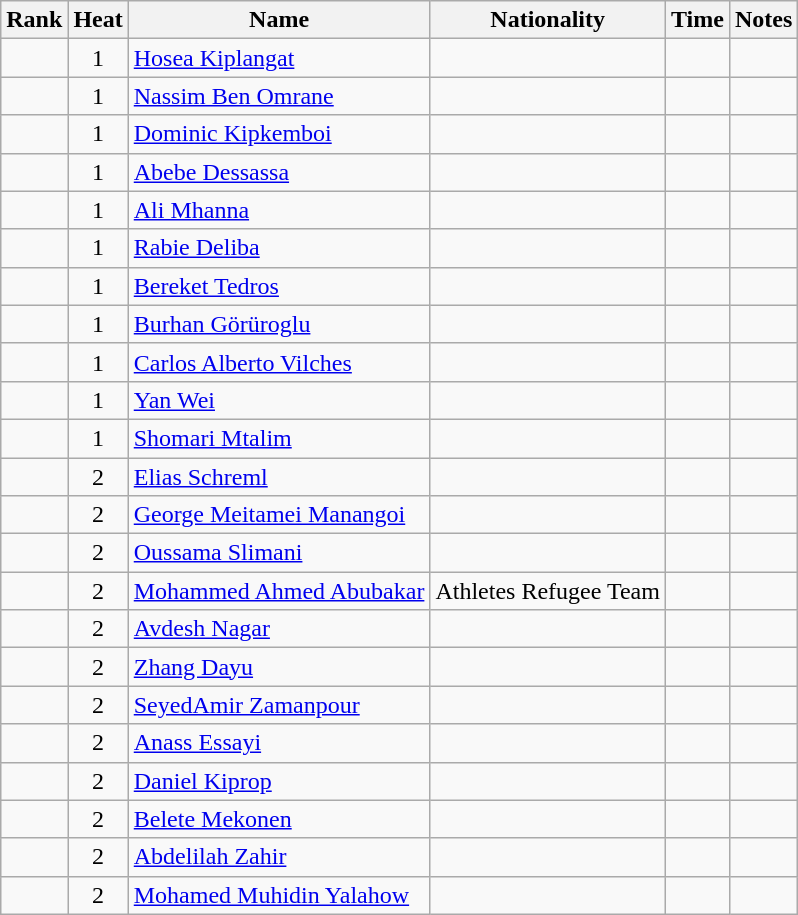<table class="wikitable sortable" style="text-align:center">
<tr>
<th>Rank</th>
<th>Heat</th>
<th>Name</th>
<th>Nationality</th>
<th>Time</th>
<th>Notes</th>
</tr>
<tr>
<td></td>
<td>1</td>
<td align=left><a href='#'>Hosea Kiplangat</a></td>
<td align=left></td>
<td></td>
<td></td>
</tr>
<tr>
<td></td>
<td>1</td>
<td align=left><a href='#'>Nassim Ben Omrane</a></td>
<td align=left></td>
<td></td>
<td></td>
</tr>
<tr>
<td></td>
<td>1</td>
<td align=left><a href='#'>Dominic Kipkemboi</a></td>
<td align=left></td>
<td></td>
<td></td>
</tr>
<tr>
<td></td>
<td>1</td>
<td align=left><a href='#'>Abebe Dessassa</a></td>
<td align=left></td>
<td></td>
<td></td>
</tr>
<tr>
<td></td>
<td>1</td>
<td align=left><a href='#'>Ali Mhanna</a></td>
<td align=left></td>
<td></td>
<td></td>
</tr>
<tr>
<td></td>
<td>1</td>
<td align=left><a href='#'>Rabie Deliba</a></td>
<td align=left></td>
<td></td>
<td></td>
</tr>
<tr>
<td></td>
<td>1</td>
<td align=left><a href='#'>Bereket Tedros</a></td>
<td align=left></td>
<td></td>
<td></td>
</tr>
<tr>
<td></td>
<td>1</td>
<td align=left><a href='#'>Burhan Görüroglu</a></td>
<td align=left></td>
<td></td>
<td></td>
</tr>
<tr>
<td></td>
<td>1</td>
<td align=left><a href='#'>Carlos Alberto Vilches</a></td>
<td align=left></td>
<td></td>
<td></td>
</tr>
<tr>
<td></td>
<td>1</td>
<td align=left><a href='#'>Yan Wei</a></td>
<td align=left></td>
<td></td>
<td></td>
</tr>
<tr>
<td></td>
<td>1</td>
<td align=left><a href='#'>Shomari Mtalim</a></td>
<td align=left></td>
<td></td>
<td></td>
</tr>
<tr>
<td></td>
<td>2</td>
<td align=left><a href='#'>Elias Schreml</a></td>
<td align=left></td>
<td></td>
<td></td>
</tr>
<tr>
<td></td>
<td>2</td>
<td align=left><a href='#'>George Meitamei Manangoi</a></td>
<td align=left></td>
<td></td>
<td></td>
</tr>
<tr>
<td></td>
<td>2</td>
<td align=left><a href='#'>Oussama Slimani</a></td>
<td align=left></td>
<td></td>
<td></td>
</tr>
<tr>
<td></td>
<td>2</td>
<td align=left><a href='#'>Mohammed Ahmed Abubakar</a></td>
<td align=left>Athletes Refugee Team</td>
<td></td>
<td></td>
</tr>
<tr>
<td></td>
<td>2</td>
<td align=left><a href='#'>Avdesh Nagar</a></td>
<td align=left></td>
<td></td>
<td></td>
</tr>
<tr>
<td></td>
<td>2</td>
<td align=left><a href='#'>Zhang Dayu</a></td>
<td align=left></td>
<td></td>
<td></td>
</tr>
<tr>
<td></td>
<td>2</td>
<td align=left><a href='#'>SeyedAmir Zamanpour</a></td>
<td align=left></td>
<td></td>
<td></td>
</tr>
<tr>
<td></td>
<td>2</td>
<td align=left><a href='#'>Anass Essayi</a></td>
<td align=left></td>
<td></td>
<td></td>
</tr>
<tr>
<td></td>
<td>2</td>
<td align=left><a href='#'>Daniel Kiprop</a></td>
<td align=left></td>
<td></td>
<td></td>
</tr>
<tr>
<td></td>
<td>2</td>
<td align=left><a href='#'>Belete Mekonen</a></td>
<td align=left></td>
<td></td>
<td></td>
</tr>
<tr>
<td></td>
<td>2</td>
<td align=left><a href='#'>Abdelilah Zahir</a></td>
<td align=left></td>
<td></td>
<td></td>
</tr>
<tr>
<td></td>
<td>2</td>
<td align=left><a href='#'>Mohamed Muhidin Yalahow</a></td>
<td align=left></td>
<td></td>
<td></td>
</tr>
</table>
